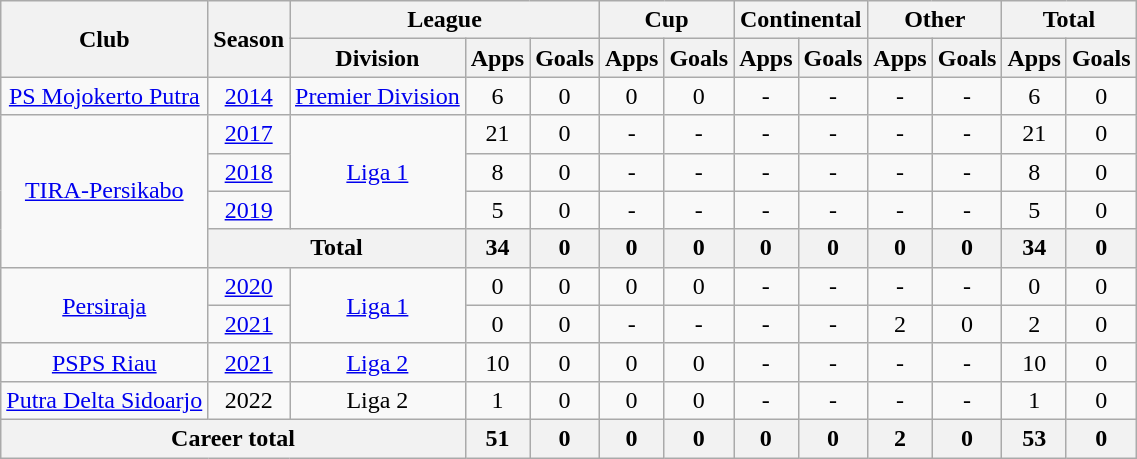<table class="wikitable" style="text-align: center;">
<tr>
<th rowspan="2">Club</th>
<th rowspan="2">Season</th>
<th colspan="3">League</th>
<th colspan="2">Cup</th>
<th colspan="2">Continental</th>
<th colspan="2">Other</th>
<th colspan="2">Total</th>
</tr>
<tr>
<th>Division</th>
<th>Apps</th>
<th>Goals</th>
<th>Apps</th>
<th>Goals</th>
<th>Apps</th>
<th>Goals</th>
<th>Apps</th>
<th>Goals</th>
<th>Apps</th>
<th>Goals</th>
</tr>
<tr>
<td rowspan="1" valign="center"><a href='#'>PS Mojokerto Putra</a></td>
<td><a href='#'>2014</a></td>
<td rowspan="1" valign="center"><a href='#'>Premier Division</a></td>
<td>6</td>
<td>0</td>
<td>0</td>
<td>0</td>
<td>-</td>
<td>-</td>
<td>-</td>
<td>-</td>
<td>6</td>
<td>0</td>
</tr>
<tr>
<td rowspan="4" valign="center"><a href='#'>TIRA-Persikabo</a></td>
<td><a href='#'>2017</a></td>
<td rowspan="3" valign="center"><a href='#'>Liga 1</a></td>
<td>21</td>
<td>0</td>
<td>-</td>
<td>-</td>
<td>-</td>
<td>-</td>
<td>-</td>
<td>-</td>
<td>21</td>
<td>0</td>
</tr>
<tr>
<td><a href='#'>2018</a></td>
<td>8</td>
<td>0</td>
<td>-</td>
<td>-</td>
<td>-</td>
<td>-</td>
<td>-</td>
<td>-</td>
<td>8</td>
<td>0</td>
</tr>
<tr>
<td><a href='#'>2019</a></td>
<td>5</td>
<td>0</td>
<td>-</td>
<td>-</td>
<td>-</td>
<td>-</td>
<td>-</td>
<td>-</td>
<td>5</td>
<td>0</td>
</tr>
<tr>
<th colspan="2">Total</th>
<th>34</th>
<th>0</th>
<th>0</th>
<th>0</th>
<th>0</th>
<th>0</th>
<th>0</th>
<th>0</th>
<th>34</th>
<th>0</th>
</tr>
<tr>
<td rowspan="2" valign="center"><a href='#'>Persiraja</a></td>
<td><a href='#'>2020</a></td>
<td rowspan="2" valign="center"><a href='#'>Liga 1</a></td>
<td>0</td>
<td>0</td>
<td>0</td>
<td>0</td>
<td>-</td>
<td>-</td>
<td>-</td>
<td>-</td>
<td>0</td>
<td>0</td>
</tr>
<tr>
<td><a href='#'>2021</a></td>
<td>0</td>
<td>0</td>
<td>-</td>
<td>-</td>
<td>-</td>
<td>-</td>
<td>2</td>
<td>0</td>
<td>2</td>
<td>0</td>
</tr>
<tr>
<td rowspan="1" valign="center"><a href='#'>PSPS Riau</a></td>
<td><a href='#'>2021</a></td>
<td rowspan="1" valign="center"><a href='#'>Liga 2</a></td>
<td>10</td>
<td>0</td>
<td>0</td>
<td>0</td>
<td>-</td>
<td>-</td>
<td>-</td>
<td>-</td>
<td>10</td>
<td>0</td>
</tr>
<tr>
<td rowspan="1" valign="center"><a href='#'>Putra Delta Sidoarjo</a></td>
<td>2022</td>
<td rowspan="1" valign="center">Liga 2</td>
<td>1</td>
<td>0</td>
<td>0</td>
<td>0</td>
<td>-</td>
<td>-</td>
<td>-</td>
<td>-</td>
<td>1</td>
<td>0</td>
</tr>
<tr>
<th colspan="3"><strong>Career total</strong></th>
<th>51</th>
<th>0</th>
<th>0</th>
<th>0</th>
<th>0</th>
<th>0</th>
<th>2</th>
<th>0</th>
<th>53</th>
<th>0</th>
</tr>
</table>
